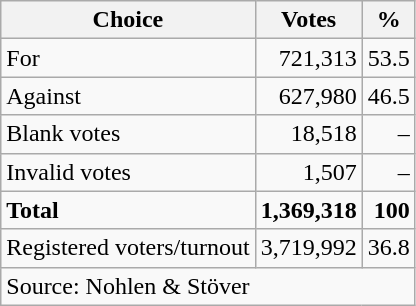<table class=wikitable style=text-align:right>
<tr>
<th>Choice</th>
<th>Votes</th>
<th>%</th>
</tr>
<tr>
<td align=left>For</td>
<td>721,313</td>
<td>53.5</td>
</tr>
<tr>
<td align=left>Against</td>
<td>627,980</td>
<td>46.5</td>
</tr>
<tr>
<td align=left>Blank votes</td>
<td>18,518</td>
<td>–</td>
</tr>
<tr>
<td align=left>Invalid votes</td>
<td>1,507</td>
<td>–</td>
</tr>
<tr>
<td align=left><strong>Total</strong></td>
<td><strong>1,369,318</strong></td>
<td><strong>100</strong></td>
</tr>
<tr>
<td align=left>Registered voters/turnout</td>
<td>3,719,992</td>
<td>36.8</td>
</tr>
<tr>
<td align=left colspan=3>Source: Nohlen & Stöver</td>
</tr>
</table>
